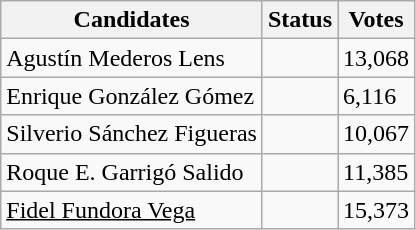<table class="wikitable sortable">
<tr>
<th>Candidates</th>
<th>Status</th>
<th>Votes</th>
</tr>
<tr>
<td>Agustín Mederos Lens</td>
<td></td>
<td>13,068</td>
</tr>
<tr>
<td>Enrique González Gómez</td>
<td></td>
<td>6,116</td>
</tr>
<tr>
<td>Silverio Sánchez Figueras</td>
<td></td>
<td>10,067</td>
</tr>
<tr>
<td>Roque E. Garrigó Salido</td>
<td></td>
<td>11,385</td>
</tr>
<tr>
<td><u>Fidel Fundora Vega</u></td>
<td></td>
<td>15,373</td>
</tr>
</table>
